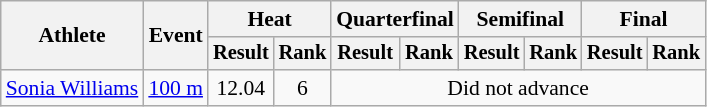<table class=wikitable style="font-size:90%">
<tr>
<th rowspan="2">Athlete</th>
<th rowspan="2">Event</th>
<th colspan="2">Heat</th>
<th colspan="2">Quarterfinal</th>
<th colspan="2">Semifinal</th>
<th colspan="2">Final</th>
</tr>
<tr style="font-size:95%">
<th>Result</th>
<th>Rank</th>
<th>Result</th>
<th>Rank</th>
<th>Result</th>
<th>Rank</th>
<th>Result</th>
<th>Rank</th>
</tr>
<tr align=center>
<td align=left><a href='#'>Sonia Williams</a></td>
<td align=left><a href='#'>100 m</a></td>
<td>12.04</td>
<td>6</td>
<td colspan=6>Did not advance</td>
</tr>
</table>
